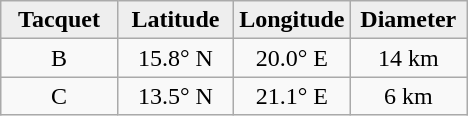<table class="wikitable">
<tr>
<th width="25%" style="background:#eeeeee;">Tacquet</th>
<th width="25%" style="background:#eeeeee;">Latitude</th>
<th width="25%" style="background:#eeeeee;">Longitude</th>
<th width="25%" style="background:#eeeeee;">Diameter</th>
</tr>
<tr>
<td align="center">B</td>
<td align="center">15.8° N</td>
<td align="center">20.0° E</td>
<td align="center">14 km</td>
</tr>
<tr>
<td align="center">C</td>
<td align="center">13.5° N</td>
<td align="center">21.1° E</td>
<td align="center">6 km</td>
</tr>
</table>
